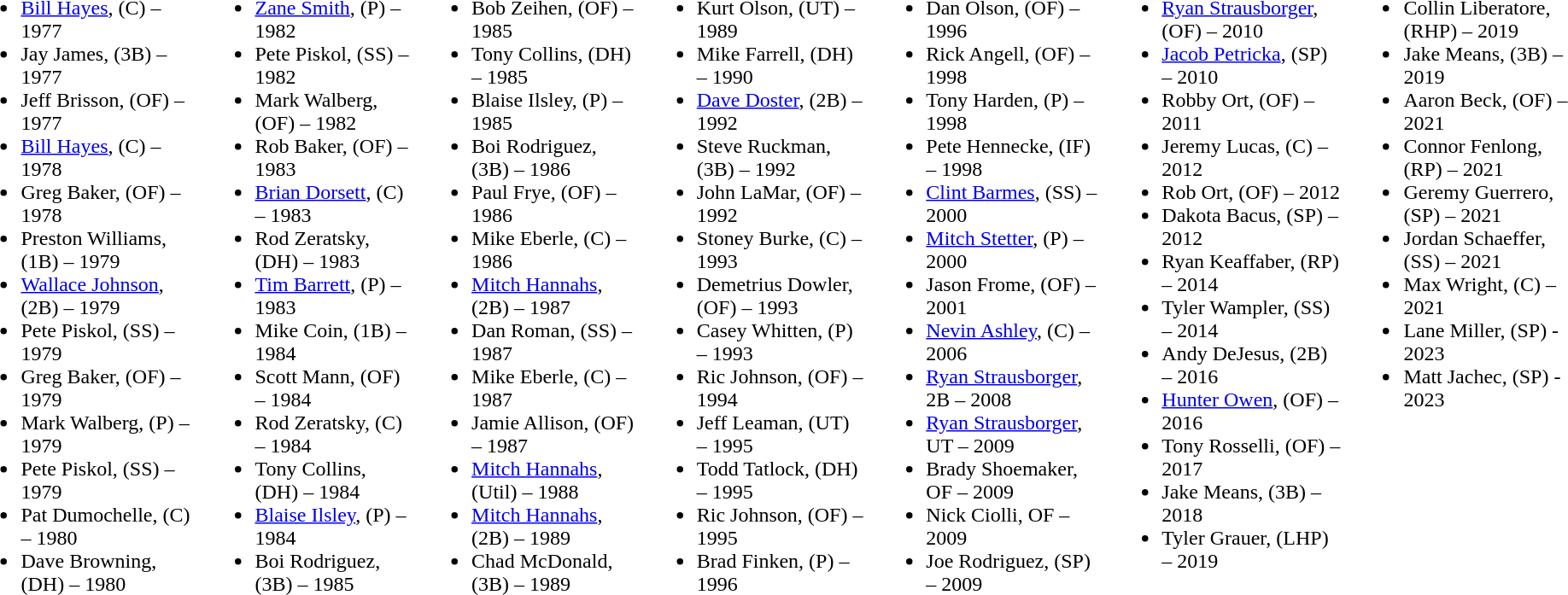<table>
<tr>
<td valign=top><br><ul><li><a href='#'>Bill Hayes</a>, (C)  – 1977</li><li>Jay James, (3B) – 1977</li><li>Jeff Brisson, (OF) – 1977</li><li><a href='#'>Bill Hayes</a>, (C)  – 1978</li><li>Greg Baker, (OF) – 1978</li><li>Preston Williams, (1B) – 1979</li><li><a href='#'>Wallace Johnson</a>, (2B) – 1979</li><li>Pete Piskol, (SS) – 1979</li><li>Greg Baker, (OF) – 1979</li><li>Mark Walberg, (P) – 1979</li><li>Pete Piskol, (SS) – 1979</li><li>Pat Dumochelle, (C) – 1980</li><li>Dave Browning, (DH) – 1980</li></ul></td>
<td valign=top></td>
<td valign=top><br><ul><li><a href='#'>Zane Smith</a>, (P) – 1982</li><li>Pete Piskol, (SS) – 1982</li><li>Mark Walberg, (OF) – 1982</li><li>Rob Baker, (OF) – 1983</li><li><a href='#'>Brian Dorsett</a>, (C) – 1983</li><li>Rod Zeratsky, (DH) – 1983</li><li><a href='#'>Tim Barrett</a>, (P) – 1983</li><li>Mike Coin, (1B) – 1984</li><li>Scott Mann, (OF) – 1984</li><li>Rod Zeratsky, (C) – 1984</li><li>Tony Collins, (DH) – 1984</li><li><a href='#'>Blaise Ilsley</a>, (P) – 1984</li><li>Boi Rodriguez, (3B) – 1985</li></ul></td>
<td valign=top></td>
<td valign=top><br><ul><li>Bob Zeihen, (OF) – 1985</li><li>Tony Collins, (DH) – 1985</li><li>Blaise Ilsley, (P) – 1985</li><li>Boi Rodriguez, (3B) – 1986</li><li>Paul Frye, (OF) – 1986</li><li>Mike Eberle, (C) – 1986</li><li><a href='#'>Mitch Hannahs</a>, (2B) – 1987</li><li>Dan Roman, (SS) – 1987</li><li>Mike Eberle, (C) – 1987</li><li>Jamie Allison, (OF) – 1987</li><li><a href='#'>Mitch Hannahs</a>, (Util) – 1988</li><li><a href='#'>Mitch Hannahs</a>, (2B) – 1989</li><li>Chad McDonald, (3B) – 1989</li></ul></td>
<td valign=top></td>
<td valign=top><br><ul><li>Kurt Olson, (UT) – 1989</li><li>Mike Farrell, (DH) – 1990</li><li><a href='#'>Dave Doster</a>, (2B) – 1992</li><li>Steve Ruckman, (3B) – 1992</li><li>John LaMar, (OF) – 1992</li><li>Stoney Burke, (C) – 1993</li><li>Demetrius Dowler, (OF) – 1993</li><li>Casey Whitten, (P) – 1993</li><li>Ric Johnson, (OF) – 1994</li><li>Jeff Leaman, (UT) – 1995</li><li>Todd Tatlock, (DH) – 1995</li><li>Ric Johnson, (OF) – 1995</li><li>Brad Finken, (P) – 1996</li></ul></td>
<td valign=top></td>
<td valign=top><br><ul><li>Dan Olson, (OF) – 1996</li><li>Rick Angell, (OF) – 1998</li><li>Tony Harden, (P) – 1998</li><li>Pete Hennecke, (IF) – 1998</li><li><a href='#'>Clint Barmes</a>, (SS) – 2000</li><li><a href='#'>Mitch Stetter</a>, (P) – 2000</li><li>Jason Frome, (OF) – 2001</li><li><a href='#'>Nevin Ashley</a>, (C) – 2006</li><li><a href='#'>Ryan Strausborger</a>, 2B – 2008</li><li><a href='#'>Ryan Strausborger</a>, UT – 2009</li><li>Brady Shoemaker, OF – 2009</li><li>Nick Ciolli, OF – 2009</li><li>Joe Rodriguez, (SP) – 2009</li></ul></td>
<td valign=top></td>
<td valign=top><br><ul><li><a href='#'>Ryan Strausborger</a>, (OF) – 2010</li><li><a href='#'>Jacob Petricka</a>, (SP) – 2010</li><li>Robby Ort, (OF) – 2011</li><li>Jeremy Lucas, (C) – 2012</li><li>Rob Ort, (OF) – 2012</li><li>Dakota Bacus, (SP) – 2012</li><li>Ryan Keaffaber, (RP) – 2014</li><li>Tyler Wampler, (SS) – 2014</li><li>Andy DeJesus, (2B) – 2016</li><li><a href='#'>Hunter Owen</a>, (OF) – 2016</li><li>Tony Rosselli, (OF) – 2017</li><li>Jake Means, (3B) – 2018</li><li>Tyler Grauer, (LHP) – 2019</li></ul></td>
<td valign=top></td>
<td valign=top><br><ul><li>Collin Liberatore, (RHP)  – 2019</li><li>Jake Means, (3B)  – 2019</li><li>Aaron Beck, (OF) – 2021</li><li>Connor Fenlong, (RP) – 2021</li><li>Geremy Guerrero, (SP) – 2021</li><li>Jordan Schaeffer, (SS) – 2021</li><li>Max Wright, (C) – 2021</li><li>Lane Miller, (SP) - 2023</li><li>Matt Jachec, (SP) - 2023</li></ul></td>
<td valign=top></td>
</tr>
</table>
